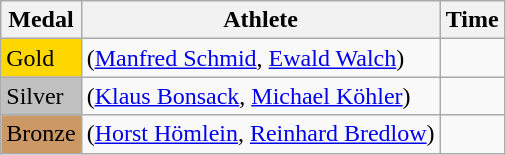<table class="wikitable">
<tr>
<th>Medal</th>
<th>Athlete</th>
<th>Time</th>
</tr>
<tr>
<td bgcolor="gold">Gold</td>
<td> (<a href='#'>Manfred Schmid</a>, <a href='#'>Ewald Walch</a>)</td>
<td></td>
</tr>
<tr>
<td bgcolor="silver">Silver</td>
<td> (<a href='#'>Klaus Bonsack</a>, <a href='#'>Michael Köhler</a>)</td>
<td></td>
</tr>
<tr>
<td bgcolor="CC9966">Bronze</td>
<td> (<a href='#'>Horst Hömlein</a>, <a href='#'>Reinhard Bredlow</a>)</td>
<td></td>
</tr>
</table>
